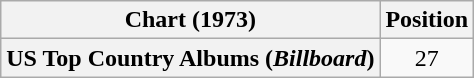<table class="wikitable plainrowheaders" style="text-align:center">
<tr>
<th scope="col">Chart (1973)</th>
<th scope="col">Position</th>
</tr>
<tr>
<th scope="row">US Top Country Albums (<em>Billboard</em>)</th>
<td>27</td>
</tr>
</table>
